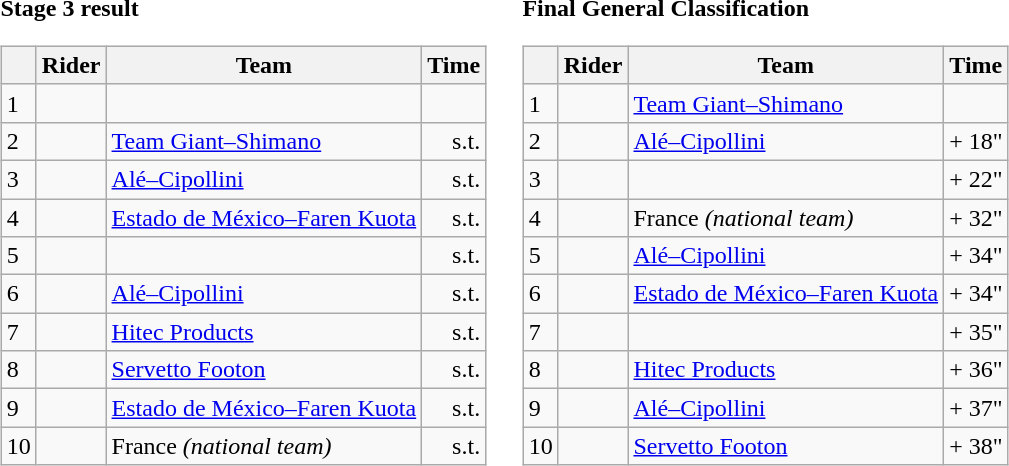<table>
<tr>
<td><strong>Stage 3 result</strong><br><table class="wikitable">
<tr>
<th></th>
<th>Rider</th>
<th>Team</th>
<th>Time</th>
</tr>
<tr>
<td>1</td>
<td></td>
<td></td>
<td align="right"></td>
</tr>
<tr>
<td>2</td>
<td> </td>
<td><a href='#'>Team Giant–Shimano</a></td>
<td align="right">s.t.</td>
</tr>
<tr>
<td>3</td>
<td></td>
<td><a href='#'>Alé–Cipollini</a></td>
<td align="right">s.t.</td>
</tr>
<tr>
<td>4</td>
<td></td>
<td><a href='#'>Estado de México–Faren Kuota</a></td>
<td align="right">s.t.</td>
</tr>
<tr>
<td>5</td>
<td></td>
<td></td>
<td align="right">s.t.</td>
</tr>
<tr>
<td>6</td>
<td></td>
<td><a href='#'>Alé–Cipollini</a></td>
<td align="right">s.t.</td>
</tr>
<tr>
<td>7</td>
<td></td>
<td><a href='#'>Hitec Products</a></td>
<td align="right">s.t.</td>
</tr>
<tr>
<td>8</td>
<td></td>
<td><a href='#'>Servetto Footon</a></td>
<td align="right">s.t.</td>
</tr>
<tr>
<td>9</td>
<td></td>
<td><a href='#'>Estado de México–Faren Kuota</a></td>
<td align="right">s.t.</td>
</tr>
<tr>
<td>10</td>
<td></td>
<td>France <em>(national team)</em></td>
<td align="right">s.t.</td>
</tr>
</table>
</td>
<td></td>
<td><strong>Final General Classification</strong><br><table class="wikitable">
<tr>
<th></th>
<th>Rider</th>
<th>Team</th>
<th>Time</th>
</tr>
<tr>
<td>1</td>
<td> </td>
<td><a href='#'>Team Giant–Shimano</a></td>
<td align="right"></td>
</tr>
<tr>
<td>2</td>
<td></td>
<td><a href='#'>Alé–Cipollini</a></td>
<td align="right">+ 18"</td>
</tr>
<tr>
<td>3</td>
<td></td>
<td></td>
<td align="right">+ 22"</td>
</tr>
<tr>
<td>4</td>
<td></td>
<td>France <em>(national team)</em></td>
<td align="right">+ 32"</td>
</tr>
<tr>
<td>5</td>
<td></td>
<td><a href='#'>Alé–Cipollini</a></td>
<td align="right">+ 34"</td>
</tr>
<tr>
<td>6</td>
<td></td>
<td><a href='#'>Estado de México–Faren Kuota</a></td>
<td align="right">+ 34"</td>
</tr>
<tr>
<td>7</td>
<td></td>
<td></td>
<td align="right">+ 35"</td>
</tr>
<tr>
<td>8</td>
<td></td>
<td><a href='#'>Hitec Products</a></td>
<td align="right">+ 36"</td>
</tr>
<tr>
<td>9</td>
<td></td>
<td><a href='#'>Alé–Cipollini</a></td>
<td align="right">+ 37"</td>
</tr>
<tr>
<td>10</td>
<td></td>
<td><a href='#'>Servetto Footon</a></td>
<td align="right">+ 38"</td>
</tr>
</table>
</td>
</tr>
</table>
